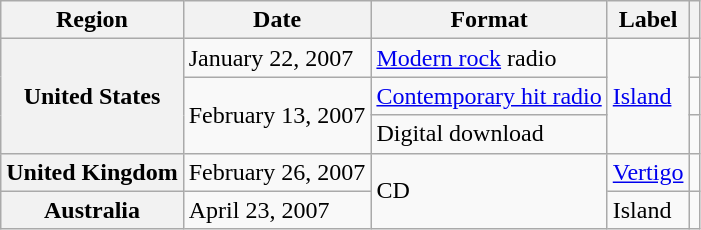<table class="wikitable plainrowheaders">
<tr>
<th scope="col">Region</th>
<th scope="col">Date</th>
<th scope="col">Format</th>
<th scope="col">Label</th>
<th scope="col"></th>
</tr>
<tr>
<th scope="row" rowspan="3">United States</th>
<td>January 22, 2007</td>
<td><a href='#'>Modern rock</a> radio</td>
<td rowspan="3"><a href='#'>Island</a></td>
<td></td>
</tr>
<tr>
<td rowspan="2">February 13, 2007</td>
<td><a href='#'>Contemporary hit radio</a></td>
<td></td>
</tr>
<tr>
<td>Digital download</td>
<td></td>
</tr>
<tr>
<th scope="row">United Kingdom</th>
<td>February 26, 2007</td>
<td rowspan="2">CD</td>
<td><a href='#'>Vertigo</a></td>
<td></td>
</tr>
<tr>
<th scope="row">Australia</th>
<td>April 23, 2007</td>
<td>Island</td>
<td></td>
</tr>
</table>
